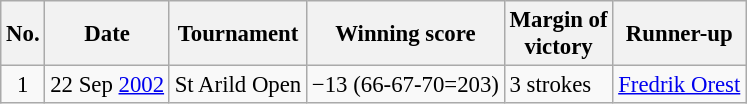<table class="wikitable" style="font-size:95%;">
<tr>
<th>No.</th>
<th>Date</th>
<th>Tournament</th>
<th>Winning score</th>
<th>Margin of<br>victory</th>
<th>Runner-up</th>
</tr>
<tr>
<td align=center>1</td>
<td align=right>22 Sep <a href='#'>2002</a></td>
<td>St Arild Open</td>
<td>−13 (66-67-70=203)</td>
<td>3 strokes</td>
<td> <a href='#'>Fredrik Orest</a></td>
</tr>
</table>
